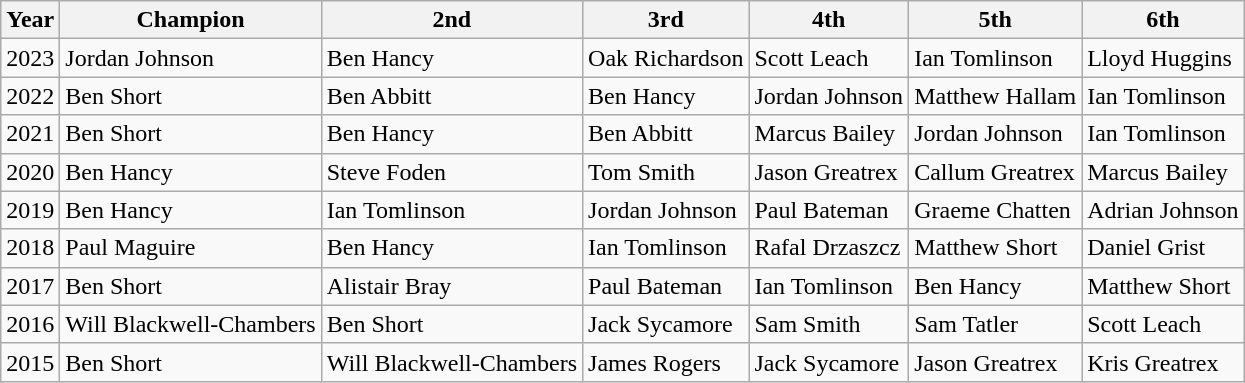<table class="wikitable">
<tr>
<th>Year</th>
<th>Champion</th>
<th>2nd</th>
<th>3rd</th>
<th>4th</th>
<th>5th</th>
<th>6th</th>
</tr>
<tr>
<td>2023</td>
<td>Jordan Johnson</td>
<td>Ben Hancy</td>
<td>Oak Richardson</td>
<td>Scott Leach</td>
<td>Ian Tomlinson</td>
<td>Lloyd Huggins</td>
</tr>
<tr>
<td>2022</td>
<td>Ben Short</td>
<td>Ben Abbitt</td>
<td>Ben Hancy</td>
<td>Jordan Johnson</td>
<td>Matthew Hallam</td>
<td>Ian Tomlinson</td>
</tr>
<tr>
<td>2021</td>
<td>Ben Short</td>
<td>Ben Hancy</td>
<td>Ben Abbitt</td>
<td>Marcus Bailey</td>
<td>Jordan Johnson</td>
<td>Ian Tomlinson</td>
</tr>
<tr>
<td>2020</td>
<td>Ben Hancy</td>
<td>Steve Foden</td>
<td>Tom Smith</td>
<td>Jason Greatrex</td>
<td>Callum Greatrex</td>
<td>Marcus Bailey</td>
</tr>
<tr>
<td>2019</td>
<td>Ben Hancy</td>
<td>Ian Tomlinson</td>
<td>Jordan Johnson</td>
<td>Paul Bateman</td>
<td>Graeme Chatten</td>
<td>Adrian Johnson</td>
</tr>
<tr>
<td>2018</td>
<td>Paul Maguire</td>
<td>Ben Hancy</td>
<td>Ian Tomlinson</td>
<td>Rafal Drzaszcz</td>
<td>Matthew Short</td>
<td>Daniel Grist</td>
</tr>
<tr>
<td>2017</td>
<td>Ben Short</td>
<td>Alistair Bray</td>
<td>Paul Bateman</td>
<td>Ian Tomlinson</td>
<td>Ben Hancy</td>
<td>Matthew Short</td>
</tr>
<tr>
<td>2016</td>
<td>Will Blackwell-Chambers</td>
<td>Ben Short</td>
<td>Jack Sycamore</td>
<td>Sam Smith</td>
<td>Sam Tatler</td>
<td>Scott Leach</td>
</tr>
<tr>
<td>2015</td>
<td>Ben Short</td>
<td>Will Blackwell-Chambers</td>
<td>James Rogers</td>
<td>Jack Sycamore</td>
<td>Jason Greatrex</td>
<td>Kris Greatrex</td>
</tr>
</table>
